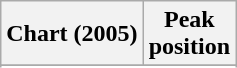<table class="wikitable sortable plainrowheaders">
<tr>
<th>Chart (2005)</th>
<th>Peak<br>position</th>
</tr>
<tr>
</tr>
<tr>
</tr>
</table>
